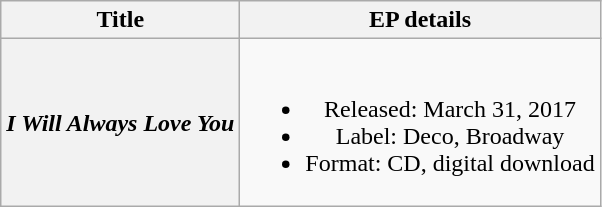<table class="wikitable plainrowheaders" style="text-align:center;" border="1">
<tr>
<th scope="col">Title</th>
<th scope="col">EP details</th>
</tr>
<tr>
<th scope="row"><em>I Will Always Love You</em></th>
<td><br><ul><li>Released: March 31, 2017</li><li>Label: Deco, Broadway</li><li>Format: CD, digital download</li></ul></td>
</tr>
</table>
